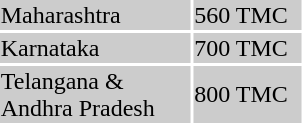<table border="0" align="center">
<tr>
<th width=125></th>
<th width=70></th>
</tr>
<tr bgcolor=#CCCCCC>
<td>Maharashtra</td>
<td>560 TMC</td>
</tr>
<tr bgcolor=#CCCCCC>
<td>Karnataka</td>
<td>700 TMC</td>
</tr>
<tr bgcolor=#CCCCCC>
<td>Telangana & Andhra Pradesh</td>
<td>800 TMC</td>
</tr>
</table>
